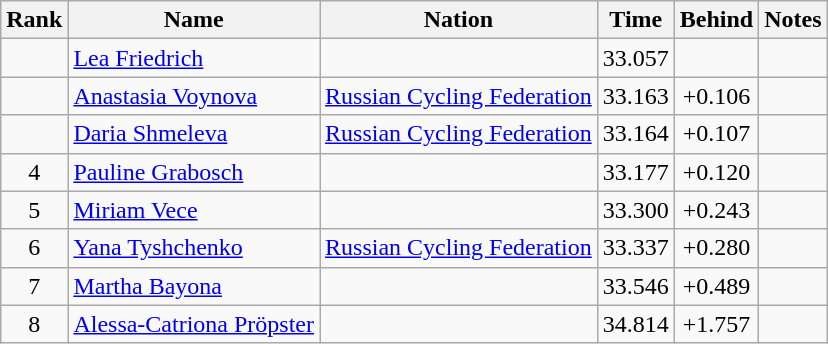<table class="wikitable sortable" style="text-align:center">
<tr>
<th>Rank</th>
<th>Name</th>
<th>Nation</th>
<th>Time</th>
<th>Behind</th>
<th>Notes</th>
</tr>
<tr>
<td></td>
<td align=left><a href='#'>Lea Friedrich</a></td>
<td align=left></td>
<td>33.057</td>
<td></td>
<td></td>
</tr>
<tr>
<td></td>
<td align=left><a href='#'>Anastasia Voynova</a></td>
<td align=left><a href='#'>Russian Cycling Federation</a></td>
<td>33.163</td>
<td>+0.106</td>
<td></td>
</tr>
<tr>
<td></td>
<td align=left><a href='#'>Daria Shmeleva</a></td>
<td align=left><a href='#'>Russian Cycling Federation</a></td>
<td>33.164</td>
<td>+0.107</td>
<td></td>
</tr>
<tr>
<td>4</td>
<td align=left><a href='#'>Pauline Grabosch</a></td>
<td align=left></td>
<td>33.177</td>
<td>+0.120</td>
<td></td>
</tr>
<tr>
<td>5</td>
<td align=left><a href='#'>Miriam Vece</a></td>
<td align=left></td>
<td>33.300</td>
<td>+0.243</td>
<td></td>
</tr>
<tr>
<td>6</td>
<td align=left><a href='#'>Yana Tyshchenko</a></td>
<td align=left><a href='#'>Russian Cycling Federation</a></td>
<td>33.337</td>
<td>+0.280</td>
<td></td>
</tr>
<tr>
<td>7</td>
<td align=left><a href='#'>Martha Bayona</a></td>
<td align=left></td>
<td>33.546</td>
<td>+0.489</td>
<td></td>
</tr>
<tr>
<td>8</td>
<td align=left><a href='#'>Alessa-Catriona Pröpster</a></td>
<td align=left></td>
<td>34.814</td>
<td>+1.757</td>
<td></td>
</tr>
</table>
